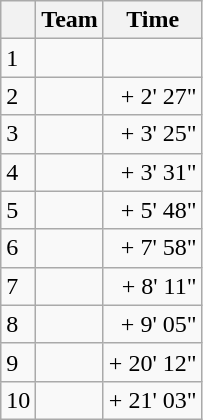<table class="wikitable">
<tr>
<th></th>
<th>Team</th>
<th>Time</th>
</tr>
<tr>
<td>1</td>
<td></td>
<td align=right></td>
</tr>
<tr>
<td>2</td>
<td></td>
<td align=right>+ 2' 27"</td>
</tr>
<tr>
<td>3</td>
<td></td>
<td align=right>+ 3' 25"</td>
</tr>
<tr>
<td>4</td>
<td></td>
<td align=right>+ 3' 31"</td>
</tr>
<tr>
<td>5</td>
<td></td>
<td align=right>+ 5' 48"</td>
</tr>
<tr>
<td>6</td>
<td></td>
<td align=right>+ 7' 58"</td>
</tr>
<tr>
<td>7</td>
<td></td>
<td align=right>+ 8' 11"</td>
</tr>
<tr>
<td>8</td>
<td></td>
<td align=right>+ 9' 05"</td>
</tr>
<tr>
<td>9</td>
<td></td>
<td align=right>+ 20' 12"</td>
</tr>
<tr>
<td>10</td>
<td></td>
<td align=right>+ 21' 03"</td>
</tr>
</table>
